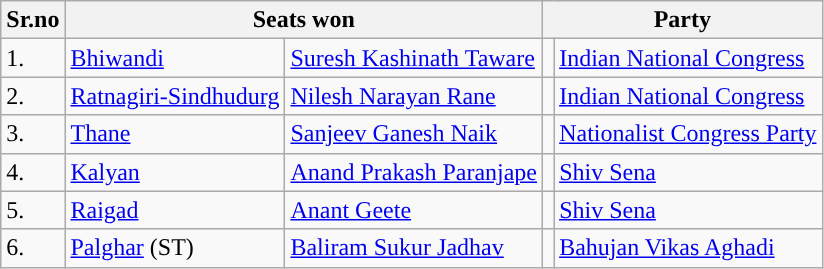<table class="wikitable">
<tr>
<th>Sr.no</th>
<th colspan="2">Seats won</th>
<th colspan="2">Party</th>
</tr>
<tr>
<td>1.</td>
<td><a href='#'>Bhiwandi</a></td>
<td><a href='#'>Suresh Kashinath Taware</a></td>
<td style="background-color: "></td>
<td><a href='#'>Indian National Congress</a></td>
</tr>
<tr>
<td>2.</td>
<td><a href='#'>Ratnagiri-Sindhudurg</a></td>
<td><a href='#'>Nilesh Narayan Rane</a></td>
<td style="background-color: "></td>
<td><a href='#'>Indian National Congress</a></td>
</tr>
<tr>
<td>3.</td>
<td><a href='#'>Thane</a></td>
<td><a href='#'>Sanjeev Ganesh Naik</a></td>
<td style="background-color: "></td>
<td><a href='#'>Nationalist Congress Party</a></td>
</tr>
<tr>
<td>4.</td>
<td><a href='#'>Kalyan</a></td>
<td><a href='#'>Anand Prakash Paranjape</a></td>
<td style="background-color: "></td>
<td><a href='#'>Shiv Sena</a></td>
</tr>
<tr>
<td>5.</td>
<td><a href='#'>Raigad</a></td>
<td><a href='#'>Anant Geete</a></td>
<td style="background-color: "></td>
<td><a href='#'>Shiv Sena</a></td>
</tr>
<tr>
<td>6.</td>
<td><a href='#'>Palghar</a> (ST)</td>
<td><a href='#'>Baliram Sukur Jadhav</a></td>
<td></td>
<td><a href='#'>Bahujan Vikas Aghadi</a></td>
</tr>
</table>
